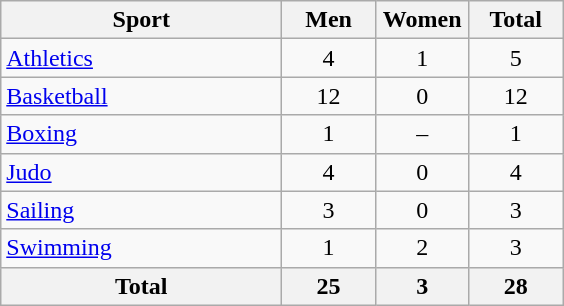<table class="wikitable sortable" style="text-align:center;">
<tr>
<th width=180>Sport</th>
<th width=55>Men</th>
<th width=55>Women</th>
<th width=55>Total</th>
</tr>
<tr>
<td align=left><a href='#'>Athletics</a></td>
<td>4</td>
<td>1</td>
<td>5</td>
</tr>
<tr>
<td align=left><a href='#'>Basketball</a></td>
<td>12</td>
<td>0</td>
<td>12</td>
</tr>
<tr>
<td align=left><a href='#'>Boxing</a></td>
<td>1</td>
<td>–</td>
<td>1</td>
</tr>
<tr>
<td align=left><a href='#'>Judo</a></td>
<td>4</td>
<td>0</td>
<td>4</td>
</tr>
<tr>
<td align=left><a href='#'>Sailing</a></td>
<td>3</td>
<td>0</td>
<td>3</td>
</tr>
<tr>
<td align=left><a href='#'>Swimming</a></td>
<td>1</td>
<td>2</td>
<td>3</td>
</tr>
<tr>
<th>Total</th>
<th>25</th>
<th>3</th>
<th>28</th>
</tr>
</table>
